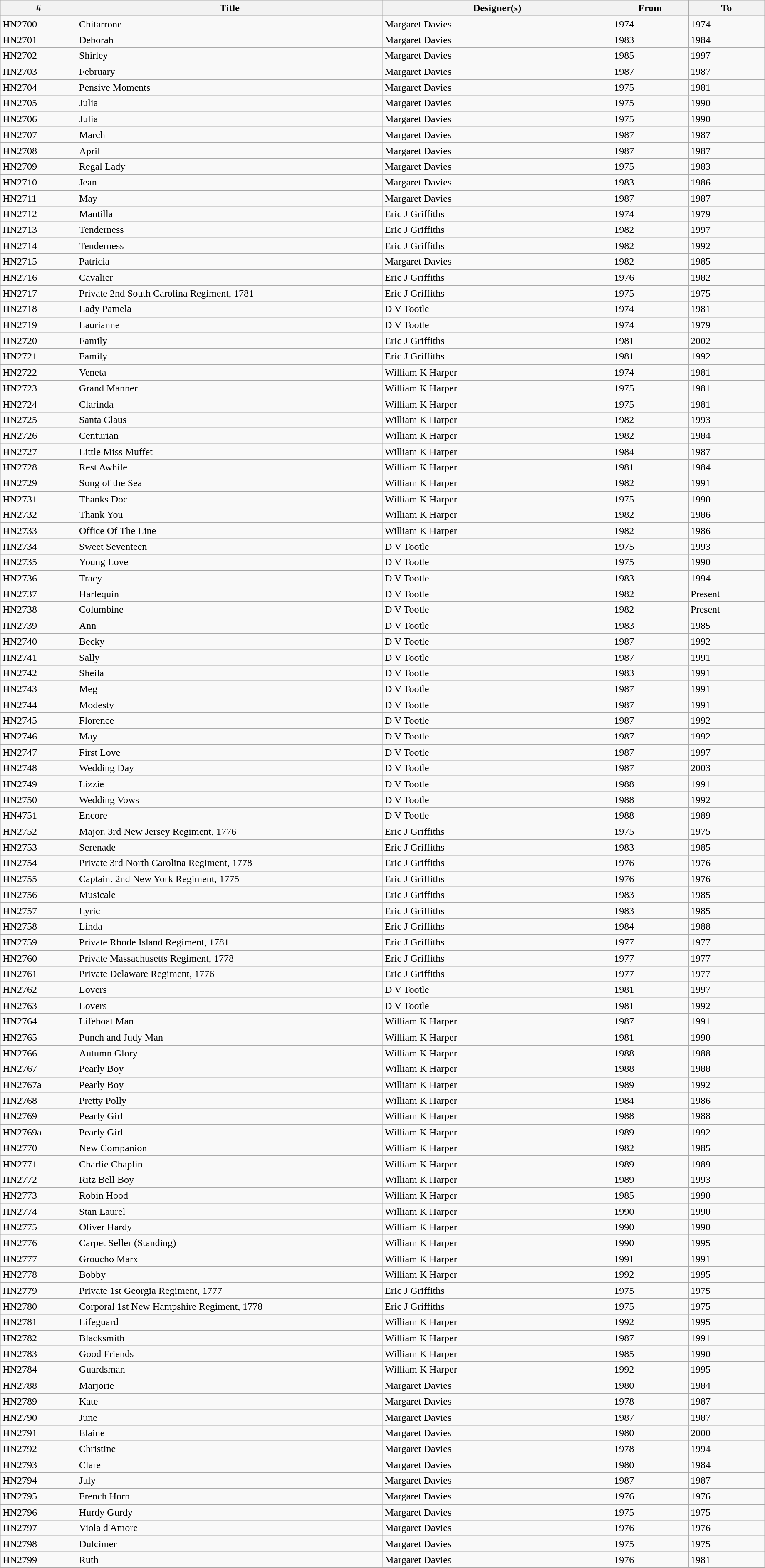<table class="wikitable collapsible" width="97%" border="1" cellpadding="1" cellspacing="0" align="centre">
<tr>
<th width=10%>#</th>
<th width=40%>Title</th>
<th width=30%>Designer(s)</th>
<th width=10%>From</th>
<th width=10%>To</th>
</tr>
<tr>
<td>HN2700</td>
<td>Chitarrone</td>
<td>Margaret Davies</td>
<td>1974</td>
<td>1974</td>
</tr>
<tr>
<td>HN2701</td>
<td>Deborah</td>
<td>Margaret Davies</td>
<td>1983</td>
<td>1984</td>
</tr>
<tr>
<td>HN2702</td>
<td>Shirley</td>
<td>Margaret Davies</td>
<td>1985</td>
<td>1997</td>
</tr>
<tr>
<td>HN2703</td>
<td>February</td>
<td>Margaret Davies</td>
<td>1987</td>
<td>1987</td>
</tr>
<tr>
<td>HN2704</td>
<td>Pensive Moments</td>
<td>Margaret Davies</td>
<td>1975</td>
<td>1981</td>
</tr>
<tr>
<td>HN2705</td>
<td>Julia</td>
<td>Margaret Davies</td>
<td>1975</td>
<td>1990</td>
</tr>
<tr>
<td>HN2706</td>
<td>Julia</td>
<td>Margaret Davies</td>
<td>1975</td>
<td>1990</td>
</tr>
<tr>
<td>HN2707</td>
<td>March</td>
<td>Margaret Davies</td>
<td>1987</td>
<td>1987</td>
</tr>
<tr>
<td>HN2708</td>
<td>April</td>
<td>Margaret Davies</td>
<td>1987</td>
<td>1987</td>
</tr>
<tr>
<td>HN2709</td>
<td>Regal Lady</td>
<td>Margaret Davies</td>
<td>1975</td>
<td>1983</td>
</tr>
<tr>
<td>HN2710</td>
<td>Jean</td>
<td>Margaret Davies</td>
<td>1983</td>
<td>1986</td>
</tr>
<tr>
<td>HN2711</td>
<td>May</td>
<td>Margaret Davies</td>
<td>1987</td>
<td>1987</td>
</tr>
<tr>
<td>HN2712</td>
<td>Mantilla</td>
<td>Eric J Griffiths</td>
<td>1974</td>
<td>1979</td>
</tr>
<tr>
<td>HN2713</td>
<td>Tenderness</td>
<td>Eric J Griffiths</td>
<td>1982</td>
<td>1997</td>
</tr>
<tr>
<td>HN2714</td>
<td>Tenderness</td>
<td>Eric J Griffiths</td>
<td>1982</td>
<td>1992</td>
</tr>
<tr>
<td>HN2715</td>
<td>Patricia</td>
<td>Margaret Davies</td>
<td>1982</td>
<td>1985</td>
</tr>
<tr>
<td>HN2716</td>
<td>Cavalier</td>
<td>Eric J Griffiths</td>
<td>1976</td>
<td>1982</td>
</tr>
<tr>
<td>HN2717</td>
<td>Private 2nd South Carolina Regiment, 1781</td>
<td>Eric J Griffiths</td>
<td>1975</td>
<td>1975</td>
</tr>
<tr>
<td>HN2718</td>
<td>Lady Pamela</td>
<td>D V Tootle</td>
<td>1974</td>
<td>1981</td>
</tr>
<tr>
<td>HN2719</td>
<td>Laurianne</td>
<td>D V Tootle</td>
<td>1974</td>
<td>1979</td>
</tr>
<tr>
<td>HN2720</td>
<td>Family</td>
<td>Eric J Griffiths</td>
<td>1981</td>
<td>2002</td>
</tr>
<tr>
<td>HN2721</td>
<td>Family</td>
<td>Eric J Griffiths</td>
<td>1981</td>
<td>1992</td>
</tr>
<tr>
<td>HN2722</td>
<td>Veneta</td>
<td>William K Harper</td>
<td>1974</td>
<td>1981</td>
</tr>
<tr>
<td>HN2723</td>
<td>Grand Manner</td>
<td>William K Harper</td>
<td>1975</td>
<td>1981</td>
</tr>
<tr>
<td>HN2724</td>
<td>Clarinda</td>
<td>William K Harper</td>
<td>1975</td>
<td>1981</td>
</tr>
<tr>
<td>HN2725</td>
<td>Santa Claus</td>
<td>William K Harper</td>
<td>1982</td>
<td>1993</td>
</tr>
<tr>
<td>HN2726</td>
<td>Centurian</td>
<td>William K Harper</td>
<td>1982</td>
<td>1984</td>
</tr>
<tr>
<td>HN2727</td>
<td>Little Miss Muffet</td>
<td>William K Harper</td>
<td>1984</td>
<td>1987</td>
</tr>
<tr>
<td>HN2728</td>
<td>Rest Awhile</td>
<td>William K Harper</td>
<td>1981</td>
<td>1984</td>
</tr>
<tr>
<td>HN2729</td>
<td>Song of the Sea</td>
<td>William K Harper</td>
<td>1982</td>
<td>1991</td>
</tr>
<tr>
<td>HN2731</td>
<td>Thanks Doc</td>
<td>William K Harper</td>
<td>1975</td>
<td>1990</td>
</tr>
<tr>
<td>HN2732</td>
<td>Thank You</td>
<td>William K Harper</td>
<td>1982</td>
<td>1986</td>
</tr>
<tr>
<td>HN2733</td>
<td>Office Of The Line</td>
<td>William K Harper</td>
<td>1982</td>
<td>1986</td>
</tr>
<tr>
<td>HN2734</td>
<td>Sweet Seventeen</td>
<td>D V Tootle</td>
<td>1975</td>
<td>1993</td>
</tr>
<tr>
<td>HN2735</td>
<td>Young Love</td>
<td>D V Tootle</td>
<td>1975</td>
<td>1990</td>
</tr>
<tr>
<td>HN2736</td>
<td>Tracy</td>
<td>D V Tootle</td>
<td>1983</td>
<td>1994</td>
</tr>
<tr>
<td>HN2737</td>
<td>Harlequin</td>
<td>D V Tootle</td>
<td>1982</td>
<td>Present</td>
</tr>
<tr>
<td>HN2738</td>
<td>Columbine</td>
<td>D V Tootle</td>
<td>1982</td>
<td>Present</td>
</tr>
<tr>
<td>HN2739</td>
<td>Ann</td>
<td>D V Tootle</td>
<td>1983</td>
<td>1985</td>
</tr>
<tr>
<td>HN2740</td>
<td>Becky</td>
<td>D V Tootle</td>
<td>1987</td>
<td>1992</td>
</tr>
<tr>
<td>HN2741</td>
<td>Sally</td>
<td>D V Tootle</td>
<td>1987</td>
<td>1991</td>
</tr>
<tr>
<td>HN2742</td>
<td>Sheila</td>
<td>D V Tootle</td>
<td>1983</td>
<td>1991</td>
</tr>
<tr>
<td>HN2743</td>
<td>Meg</td>
<td>D V Tootle</td>
<td>1987</td>
<td>1991</td>
</tr>
<tr>
<td>HN2744</td>
<td>Modesty</td>
<td>D V Tootle</td>
<td>1987</td>
<td>1991</td>
</tr>
<tr>
<td>HN2745</td>
<td>Florence</td>
<td>D V Tootle</td>
<td>1987</td>
<td>1992</td>
</tr>
<tr>
<td>HN2746</td>
<td>May</td>
<td>D V Tootle</td>
<td>1987</td>
<td>1992</td>
</tr>
<tr>
<td>HN2747</td>
<td>First Love</td>
<td>D V Tootle</td>
<td>1987</td>
<td>1997</td>
</tr>
<tr>
<td>HN2748</td>
<td>Wedding Day</td>
<td>D V Tootle</td>
<td>1987</td>
<td>2003</td>
</tr>
<tr>
<td>HN2749</td>
<td>Lizzie</td>
<td>D V Tootle</td>
<td>1988</td>
<td>1991</td>
</tr>
<tr>
<td>HN2750</td>
<td>Wedding Vows</td>
<td>D V Tootle</td>
<td>1988</td>
<td>1992</td>
</tr>
<tr>
<td>HN4751</td>
<td>Encore</td>
<td>D V Tootle</td>
<td>1988</td>
<td>1989</td>
</tr>
<tr>
<td>HN2752</td>
<td>Major. 3rd New Jersey Regiment, 1776</td>
<td>Eric J Griffiths</td>
<td>1975</td>
<td>1975</td>
</tr>
<tr>
<td>HN2753</td>
<td>Serenade</td>
<td>Eric J Griffiths</td>
<td>1983</td>
<td>1985</td>
</tr>
<tr>
<td>HN2754</td>
<td>Private 3rd North Carolina Regiment, 1778</td>
<td>Eric J Griffiths</td>
<td>1976</td>
<td>1976</td>
</tr>
<tr>
<td>HN2755</td>
<td>Captain. 2nd New York Regiment, 1775</td>
<td>Eric J Griffiths</td>
<td>1976</td>
<td>1976</td>
</tr>
<tr>
<td>HN2756</td>
<td>Musicale</td>
<td>Eric J Griffiths</td>
<td>1983</td>
<td>1985</td>
</tr>
<tr>
<td>HN2757</td>
<td>Lyric</td>
<td>Eric J Griffiths</td>
<td>1983</td>
<td>1985</td>
</tr>
<tr>
<td>HN2758</td>
<td>Linda</td>
<td>Eric J Griffiths</td>
<td>1984</td>
<td>1988</td>
</tr>
<tr>
<td>HN2759</td>
<td>Private Rhode Island Regiment, 1781</td>
<td>Eric J Griffiths</td>
<td>1977</td>
<td>1977</td>
</tr>
<tr>
<td>HN2760</td>
<td>Private Massachusetts Regiment, 1778</td>
<td>Eric J Griffiths</td>
<td>1977</td>
<td>1977</td>
</tr>
<tr>
<td>HN2761</td>
<td>Private Delaware Regiment, 1776</td>
<td>Eric J Griffiths</td>
<td>1977</td>
<td>1977</td>
</tr>
<tr>
<td>HN2762</td>
<td>Lovers</td>
<td>D V Tootle</td>
<td>1981</td>
<td>1997</td>
</tr>
<tr>
<td>HN2763</td>
<td>Lovers</td>
<td>D V Tootle</td>
<td>1981</td>
<td>1992</td>
</tr>
<tr>
<td>HN2764</td>
<td>Lifeboat Man</td>
<td>William K Harper</td>
<td>1987</td>
<td>1991</td>
</tr>
<tr>
<td>HN2765</td>
<td>Punch and Judy Man</td>
<td>William K Harper</td>
<td>1981</td>
<td>1990</td>
</tr>
<tr>
<td>HN2766</td>
<td>Autumn Glory</td>
<td>William K Harper</td>
<td>1988</td>
<td>1988</td>
</tr>
<tr>
<td>HN2767</td>
<td>Pearly Boy</td>
<td>William K Harper</td>
<td>1988</td>
<td>1988</td>
</tr>
<tr>
<td>HN2767a</td>
<td>Pearly Boy</td>
<td>William K Harper</td>
<td>1989</td>
<td>1992</td>
</tr>
<tr>
<td>HN2768</td>
<td>Pretty Polly</td>
<td>William K Harper</td>
<td>1984</td>
<td>1986</td>
</tr>
<tr>
<td>HN2769</td>
<td>Pearly Girl</td>
<td>William K Harper</td>
<td>1988</td>
<td>1988</td>
</tr>
<tr>
<td>HN2769a</td>
<td>Pearly Girl</td>
<td>William K Harper</td>
<td>1989</td>
<td>1992</td>
</tr>
<tr>
<td>HN2770</td>
<td>New Companion</td>
<td>William K Harper</td>
<td>1982</td>
<td>1985</td>
</tr>
<tr>
<td>HN2771</td>
<td>Charlie Chaplin</td>
<td>William K Harper</td>
<td>1989</td>
<td>1989</td>
</tr>
<tr>
<td>HN2772</td>
<td>Ritz Bell Boy</td>
<td>William K Harper</td>
<td>1989</td>
<td>1993</td>
</tr>
<tr>
<td>HN2773</td>
<td>Robin Hood</td>
<td>William K Harper</td>
<td>1985</td>
<td>1990</td>
</tr>
<tr>
<td>HN2774</td>
<td>Stan Laurel</td>
<td>William K Harper</td>
<td>1990</td>
<td>1990</td>
</tr>
<tr>
<td>HN2775</td>
<td>Oliver Hardy</td>
<td>William K Harper</td>
<td>1990</td>
<td>1990</td>
</tr>
<tr>
<td>HN2776</td>
<td>Carpet Seller (Standing)</td>
<td>William K Harper</td>
<td>1990</td>
<td>1995</td>
</tr>
<tr>
<td>HN2777</td>
<td>Groucho Marx</td>
<td>William K Harper</td>
<td>1991</td>
<td>1991</td>
</tr>
<tr>
<td>HN2778</td>
<td>Bobby</td>
<td>William K Harper</td>
<td>1992</td>
<td>1995</td>
</tr>
<tr>
<td>HN2779</td>
<td>Private 1st Georgia Regiment, 1777</td>
<td>Eric J Griffiths</td>
<td>1975</td>
<td>1975</td>
</tr>
<tr>
<td>HN2780</td>
<td>Corporal 1st New Hampshire Regiment, 1778</td>
<td>Eric J Griffiths</td>
<td>1975</td>
<td>1975</td>
</tr>
<tr>
<td>HN2781</td>
<td>Lifeguard</td>
<td>William K Harper</td>
<td>1992</td>
<td>1995</td>
</tr>
<tr>
<td>HN2782</td>
<td>Blacksmith</td>
<td>William K Harper</td>
<td>1987</td>
<td>1991</td>
</tr>
<tr>
<td>HN2783</td>
<td>Good Friends</td>
<td>William K Harper</td>
<td>1985</td>
<td>1990</td>
</tr>
<tr>
<td>HN2784</td>
<td>Guardsman</td>
<td>William K Harper</td>
<td>1992</td>
<td>1995</td>
</tr>
<tr>
<td>HN2788</td>
<td>Marjorie</td>
<td>Margaret Davies</td>
<td>1980</td>
<td>1984</td>
</tr>
<tr>
<td>HN2789</td>
<td>Kate</td>
<td>Margaret Davies</td>
<td>1978</td>
<td>1987</td>
</tr>
<tr>
<td>HN2790</td>
<td>June</td>
<td>Margaret Davies</td>
<td>1987</td>
<td>1987</td>
</tr>
<tr>
<td>HN2791</td>
<td>Elaine</td>
<td>Margaret Davies</td>
<td>1980</td>
<td>2000</td>
</tr>
<tr>
<td>HN2792</td>
<td>Christine</td>
<td>Margaret Davies</td>
<td>1978</td>
<td>1994</td>
</tr>
<tr>
<td>HN2793</td>
<td>Clare</td>
<td>Margaret Davies</td>
<td>1980</td>
<td>1984</td>
</tr>
<tr>
<td>HN2794</td>
<td>July</td>
<td>Margaret Davies</td>
<td>1987</td>
<td>1987</td>
</tr>
<tr>
<td>HN2795</td>
<td>French Horn</td>
<td>Margaret Davies</td>
<td>1976</td>
<td>1976</td>
</tr>
<tr>
<td>HN2796</td>
<td>Hurdy Gurdy</td>
<td>Margaret Davies</td>
<td>1975</td>
<td>1975</td>
</tr>
<tr>
<td>HN2797</td>
<td>Viola d'Amore</td>
<td>Margaret Davies</td>
<td>1976</td>
<td>1976</td>
</tr>
<tr>
<td>HN2798</td>
<td>Dulcimer</td>
<td>Margaret Davies</td>
<td>1975</td>
<td>1975</td>
</tr>
<tr>
<td>HN2799</td>
<td>Ruth</td>
<td>Margaret Davies</td>
<td>1976</td>
<td>1981</td>
</tr>
<tr>
</tr>
</table>
